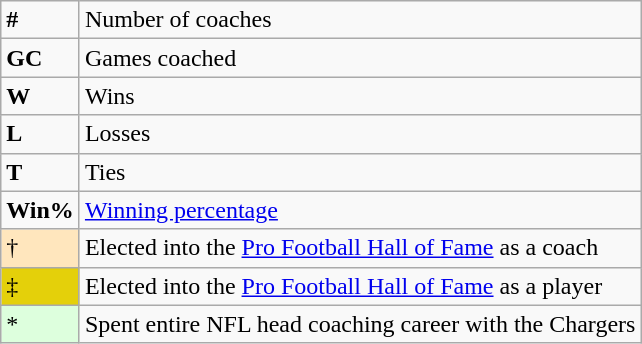<table class="wikitable">
<tr>
<td><strong>#</strong></td>
<td>Number of coaches</td>
</tr>
<tr>
<td><strong>GC</strong></td>
<td>Games coached</td>
</tr>
<tr>
<td><strong>W</strong></td>
<td>Wins</td>
</tr>
<tr>
<td><strong>L</strong></td>
<td>Losses</td>
</tr>
<tr>
<td><strong>T</strong></td>
<td>Ties</td>
</tr>
<tr>
<td><strong>Win%</strong></td>
<td><a href='#'>Winning percentage</a></td>
</tr>
<tr>
<td style="background-color:#FFE6BD">†</td>
<td>Elected into the <a href='#'>Pro Football Hall of Fame</a> as a coach</td>
</tr>
<tr>
<td style="background-color:#E4D00A">‡</td>
<td>Elected into the <a href='#'>Pro Football Hall of Fame</a> as a player</td>
</tr>
<tr>
<td style="background-color:#ddffdd">*</td>
<td>Spent entire NFL head coaching career with the Chargers</td>
</tr>
</table>
